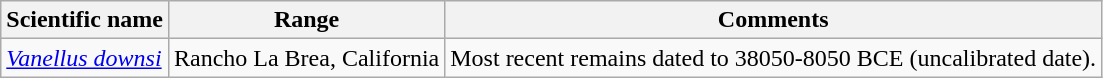<table class="wikitable sortable">
<tr>
<th>Scientific name</th>
<th>Range</th>
<th class="unsortable">Comments</th>
</tr>
<tr>
<td><em><a href='#'>Vanellus downsi</a></em></td>
<td>Rancho La Brea, California</td>
<td>Most recent remains dated to 38050-8050 BCE (uncalibrated date).</td>
</tr>
</table>
